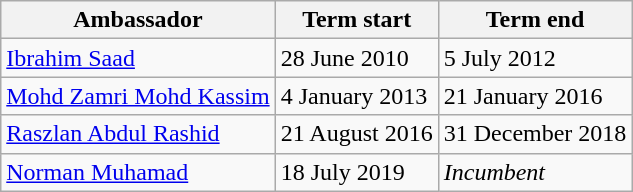<table class=wikitable>
<tr>
<th>Ambassador</th>
<th>Term start</th>
<th>Term end</th>
</tr>
<tr>
<td><a href='#'>Ibrahim Saad</a></td>
<td>28 June 2010</td>
<td>5 July 2012</td>
</tr>
<tr>
<td><a href='#'>Mohd Zamri Mohd Kassim</a></td>
<td>4 January 2013</td>
<td>21 January 2016</td>
</tr>
<tr>
<td><a href='#'>Raszlan Abdul Rashid</a></td>
<td>21 August 2016</td>
<td>31 December 2018</td>
</tr>
<tr>
<td><a href='#'>Norman Muhamad</a></td>
<td>18 July 2019</td>
<td><em>Incumbent</em></td>
</tr>
</table>
